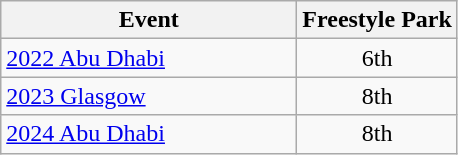<table class="wikitable" style="text-align: center;">
<tr ">
<th style="width:190px;">Event</th>
<th>Freestyle Park</th>
</tr>
<tr>
<td align=left> <a href='#'>2022 Abu Dhabi</a></td>
<td>6th</td>
</tr>
<tr>
<td align=left> <a href='#'>2023 Glasgow</a></td>
<td>8th</td>
</tr>
<tr>
<td align=left> <a href='#'>2024 Abu Dhabi</a></td>
<td>8th</td>
</tr>
</table>
